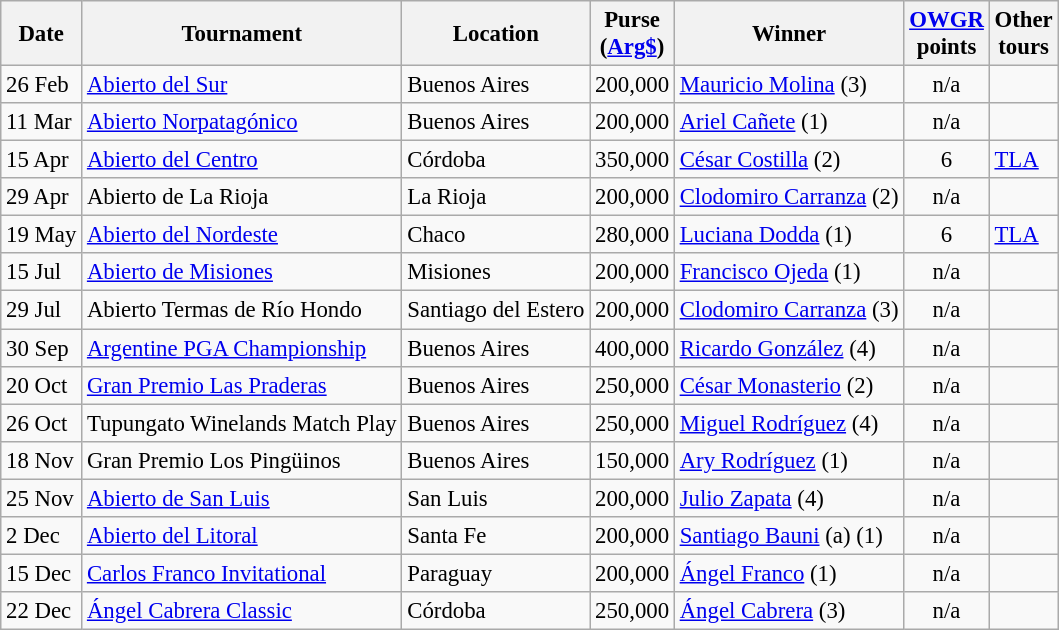<table class="wikitable" style="font-size:95%">
<tr>
<th>Date</th>
<th>Tournament</th>
<th>Location</th>
<th>Purse<br>(<a href='#'>Arg$</a>)</th>
<th>Winner</th>
<th><a href='#'>OWGR</a><br>points</th>
<th>Other<br>tours</th>
</tr>
<tr>
<td>26 Feb</td>
<td><a href='#'>Abierto del Sur</a></td>
<td>Buenos Aires</td>
<td align=right>200,000</td>
<td> <a href='#'>Mauricio Molina</a> (3)</td>
<td align=center>n/a</td>
<td></td>
</tr>
<tr>
<td>11 Mar</td>
<td><a href='#'>Abierto Norpatagónico</a></td>
<td>Buenos Aires</td>
<td align=right>200,000</td>
<td> <a href='#'>Ariel Cañete</a> (1)</td>
<td align=center>n/a</td>
<td></td>
</tr>
<tr>
<td>15 Apr</td>
<td><a href='#'>Abierto del Centro</a></td>
<td>Córdoba</td>
<td align=right>350,000</td>
<td> <a href='#'>César Costilla</a> (2)</td>
<td align=center>6</td>
<td><a href='#'>TLA</a></td>
</tr>
<tr>
<td>29 Apr</td>
<td>Abierto de La Rioja</td>
<td>La Rioja</td>
<td align=right>200,000</td>
<td> <a href='#'>Clodomiro Carranza</a> (2)</td>
<td align=center>n/a</td>
<td></td>
</tr>
<tr>
<td>19 May</td>
<td><a href='#'>Abierto del Nordeste</a></td>
<td>Chaco</td>
<td align=right>280,000</td>
<td> <a href='#'>Luciana Dodda</a> (1)</td>
<td align=center>6</td>
<td><a href='#'>TLA</a></td>
</tr>
<tr>
<td>15 Jul</td>
<td><a href='#'>Abierto de Misiones</a></td>
<td>Misiones</td>
<td align=right>200,000</td>
<td> <a href='#'>Francisco Ojeda</a> (1)</td>
<td align=center>n/a</td>
<td></td>
</tr>
<tr>
<td>29 Jul</td>
<td>Abierto Termas de Río Hondo</td>
<td>Santiago del Estero</td>
<td align=right>200,000</td>
<td> <a href='#'>Clodomiro Carranza</a> (3)</td>
<td align=center>n/a</td>
<td></td>
</tr>
<tr>
<td>30 Sep</td>
<td><a href='#'>Argentine PGA Championship</a></td>
<td>Buenos Aires</td>
<td align=right>400,000</td>
<td> <a href='#'>Ricardo González</a> (4)</td>
<td align=center>n/a</td>
<td></td>
</tr>
<tr>
<td>20 Oct</td>
<td><a href='#'>Gran Premio Las Praderas</a></td>
<td>Buenos Aires</td>
<td align=right>250,000</td>
<td> <a href='#'>César Monasterio</a> (2)</td>
<td align=center>n/a</td>
<td></td>
</tr>
<tr>
<td>26 Oct</td>
<td>Tupungato Winelands Match Play</td>
<td>Buenos Aires</td>
<td align=right>250,000</td>
<td> <a href='#'>Miguel Rodríguez</a> (4)</td>
<td align=center>n/a</td>
<td></td>
</tr>
<tr>
<td>18 Nov</td>
<td>Gran Premio Los Pingüinos</td>
<td>Buenos Aires</td>
<td align=right>150,000</td>
<td> <a href='#'>Ary Rodríguez</a> (1)</td>
<td align=center>n/a</td>
<td></td>
</tr>
<tr>
<td>25 Nov</td>
<td><a href='#'>Abierto de San Luis</a></td>
<td>San Luis</td>
<td align=right>200,000</td>
<td> <a href='#'>Julio Zapata</a> (4)</td>
<td align=center>n/a</td>
<td></td>
</tr>
<tr>
<td>2 Dec</td>
<td><a href='#'>Abierto del Litoral</a></td>
<td>Santa Fe</td>
<td align=right>200,000</td>
<td> <a href='#'>Santiago Bauni</a> (a) (1)</td>
<td align=center>n/a</td>
<td></td>
</tr>
<tr>
<td>15 Dec</td>
<td><a href='#'>Carlos Franco Invitational</a></td>
<td>Paraguay</td>
<td align=right>200,000</td>
<td> <a href='#'>Ángel Franco</a> (1)</td>
<td align=center>n/a</td>
<td></td>
</tr>
<tr>
<td>22 Dec</td>
<td><a href='#'>Ángel Cabrera Classic</a></td>
<td>Córdoba</td>
<td align=right>250,000</td>
<td> <a href='#'>Ángel Cabrera</a> (3)</td>
<td align=center>n/a</td>
<td></td>
</tr>
</table>
